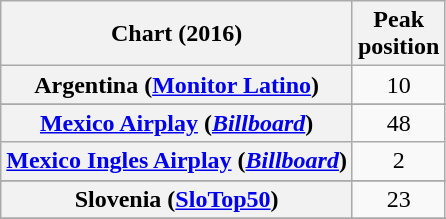<table class="wikitable sortable plainrowheaders" style="text-align:center">
<tr>
<th>Chart (2016)</th>
<th>Peak<br>position</th>
</tr>
<tr>
<th scope="row">Argentina (<a href='#'>Monitor Latino</a>)</th>
<td>10</td>
</tr>
<tr>
</tr>
<tr>
</tr>
<tr>
</tr>
<tr>
</tr>
<tr>
</tr>
<tr>
</tr>
<tr>
</tr>
<tr>
</tr>
<tr>
</tr>
<tr>
</tr>
<tr>
<th scope="row"><a href='#'>Mexico Airplay</a> (<a href='#'><em>Billboard</em></a>)</th>
<td>48</td>
</tr>
<tr>
<th scope="row"><a href='#'>Mexico Ingles Airplay</a> (<a href='#'><em>Billboard</em></a>)</th>
<td>2</td>
</tr>
<tr>
</tr>
<tr>
</tr>
<tr>
</tr>
<tr>
</tr>
<tr>
</tr>
<tr>
<th scope="row">Slovenia (<a href='#'>SloTop50</a>)</th>
<td>23</td>
</tr>
<tr>
</tr>
<tr>
</tr>
<tr>
</tr>
<tr>
</tr>
<tr>
</tr>
<tr>
</tr>
<tr>
</tr>
<tr>
</tr>
<tr>
</tr>
<tr>
</tr>
</table>
